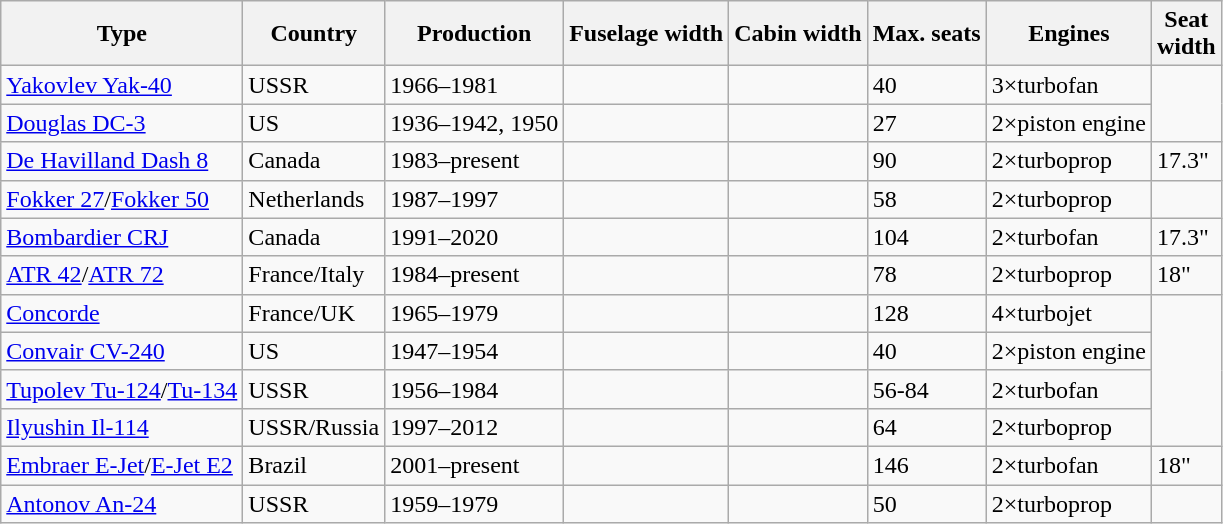<table class="wikitable sortable">
<tr>
<th>Type</th>
<th>Country</th>
<th>Production</th>
<th>Fuselage width</th>
<th>Cabin width</th>
<th>Max. seats</th>
<th>Engines</th>
<th>Seat<br>width</th>
</tr>
<tr>
<td><a href='#'>Yakovlev Yak-40</a></td>
<td>USSR</td>
<td>1966–1981</td>
<td></td>
<td></td>
<td>40</td>
<td>3×turbofan</td>
</tr>
<tr>
<td><a href='#'>Douglas DC-3</a></td>
<td>US</td>
<td>1936–1942, 1950</td>
<td></td>
<td></td>
<td>27</td>
<td>2×piston engine</td>
</tr>
<tr>
<td><a href='#'>De Havilland Dash 8</a></td>
<td>Canada</td>
<td>1983–present</td>
<td></td>
<td></td>
<td>90</td>
<td>2×turboprop</td>
<td>17.3"</td>
</tr>
<tr>
<td><a href='#'>Fokker 27</a>/<a href='#'>Fokker 50</a></td>
<td>Netherlands</td>
<td>1987–1997</td>
<td></td>
<td></td>
<td>58</td>
<td>2×turboprop</td>
</tr>
<tr>
<td><a href='#'>Bombardier CRJ</a></td>
<td>Canada</td>
<td>1991–2020</td>
<td></td>
<td></td>
<td>104</td>
<td>2×turbofan</td>
<td>17.3"</td>
</tr>
<tr>
<td><a href='#'>ATR 42</a>/<a href='#'>ATR 72</a></td>
<td>France/Italy</td>
<td>1984–present</td>
<td></td>
<td></td>
<td>78</td>
<td>2×turboprop</td>
<td>18"</td>
</tr>
<tr>
<td><a href='#'>Concorde</a></td>
<td>France/UK</td>
<td>1965–1979</td>
<td></td>
<td></td>
<td>128</td>
<td>4×turbojet</td>
</tr>
<tr>
<td><a href='#'>Convair CV-240</a></td>
<td>US</td>
<td>1947–1954</td>
<td></td>
<td></td>
<td>40</td>
<td>2×piston engine</td>
</tr>
<tr>
<td><a href='#'>Tupolev Tu-124</a>/<a href='#'>Tu-134</a></td>
<td>USSR</td>
<td>1956–1984</td>
<td></td>
<td></td>
<td>56-84</td>
<td>2×turbofan</td>
</tr>
<tr>
<td><a href='#'>Ilyushin Il-114</a></td>
<td>USSR/Russia</td>
<td>1997–2012</td>
<td></td>
<td></td>
<td>64</td>
<td>2×turboprop</td>
</tr>
<tr>
<td><a href='#'>Embraer E-Jet</a>/<a href='#'>E-Jet E2</a></td>
<td>Brazil</td>
<td>2001–present</td>
<td></td>
<td></td>
<td>146</td>
<td>2×turbofan</td>
<td>18"</td>
</tr>
<tr>
<td><a href='#'>Antonov An-24</a></td>
<td>USSR</td>
<td>1959–1979</td>
<td></td>
<td></td>
<td>50</td>
<td>2×turboprop</td>
</tr>
</table>
